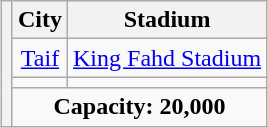<table class="wikitable" style="text-align:center;margin:1em auto;">
<tr>
<th rowspan="4"></th>
<th>City</th>
<th>Stadium</th>
</tr>
<tr>
<td><a href='#'>Taif</a></td>
<td><a href='#'>King Fahd Stadium</a></td>
</tr>
<tr>
<td></td>
<td></td>
</tr>
<tr>
<td colspan="2"><strong>Capacity: 20,000</strong></td>
</tr>
</table>
